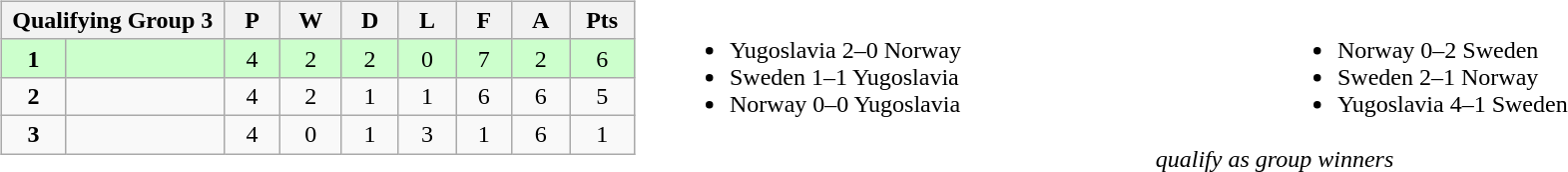<table width=100%>
<tr>
<td valign="top" width="440"><br><table class="wikitable">
<tr>
<th colspan="2">Qualifying Group 3</th>
<th rowspan="1">P</th>
<th rowspan="1">W</th>
<th colspan="1">D</th>
<th colspan="1">L</th>
<th colspan="1">F</th>
<th colspan="1">A</th>
<th colspan="1">Pts</th>
</tr>
<tr style="background:#ccffcc;">
<td align=center width="50"><strong>1</strong></td>
<td width="150"><strong></strong></td>
<td align=center width="50">4</td>
<td align=center width="50">2</td>
<td align=center width="50">2</td>
<td align=center width="50">0</td>
<td align=center width="50">7</td>
<td align=center width="50">2</td>
<td align=center width="50">6</td>
</tr>
<tr>
<td align=center><strong>2</strong></td>
<td></td>
<td align=center>4</td>
<td align=center>2</td>
<td align=center>1</td>
<td align=center>1</td>
<td align=center>6</td>
<td align=center>6</td>
<td align=center>5</td>
</tr>
<tr>
<td align=center><strong>3</strong></td>
<td></td>
<td align=center>4</td>
<td align=center>0</td>
<td align=center>1</td>
<td align=center>3</td>
<td align=center>1</td>
<td align=center>6</td>
<td align=center>1</td>
</tr>
</table>
</td>
<td valign="middle" align="center"><br><table width=100%>
<tr>
<td valign="middle" align=left width=50%><br><ul><li>Yugoslavia 2–0 Norway</li><li>Sweden 1–1 Yugoslavia</li><li>Norway 0–0 Yugoslavia</li></ul></td>
<td valign="middle" align=left width=50%><br><ul><li>Norway 0–2 Sweden</li><li>Sweden 2–1 Norway</li><li>Yugoslavia 4–1 Sweden</li></ul></td>
</tr>
</table>
<em> qualify as group winners</em></td>
</tr>
</table>
